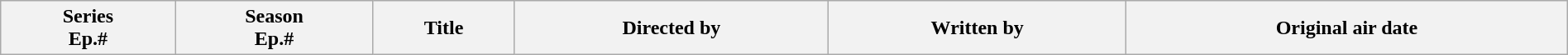<table class="wikitable plainrowheaders" style="width:100%; margin:auto;">
<tr>
<th>Series<br>Ep.#</th>
<th>Season<br>Ep.#</th>
<th>Title</th>
<th>Directed by</th>
<th>Written by</th>
<th>Original air date<br>


















</th>
</tr>
</table>
